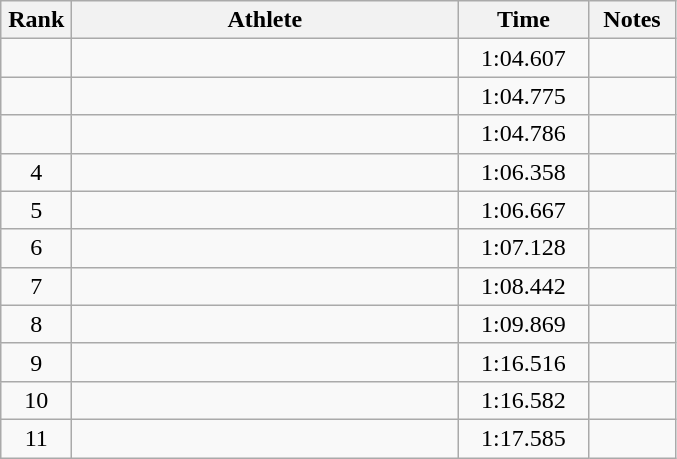<table class=wikitable style="text-align:center">
<tr>
<th width=40>Rank</th>
<th width=250>Athlete</th>
<th width=80>Time</th>
<th width=50>Notes</th>
</tr>
<tr>
<td></td>
<td align=left></td>
<td>1:04.607</td>
<td></td>
</tr>
<tr>
<td></td>
<td align=left></td>
<td>1:04.775</td>
<td></td>
</tr>
<tr>
<td></td>
<td align=left></td>
<td>1:04.786</td>
<td></td>
</tr>
<tr>
<td>4</td>
<td align=left></td>
<td>1:06.358</td>
<td></td>
</tr>
<tr>
<td>5</td>
<td align=left></td>
<td>1:06.667</td>
<td></td>
</tr>
<tr>
<td>6</td>
<td align=left></td>
<td>1:07.128</td>
<td></td>
</tr>
<tr>
<td>7</td>
<td align=left></td>
<td>1:08.442</td>
<td></td>
</tr>
<tr>
<td>8</td>
<td align=left></td>
<td>1:09.869</td>
<td></td>
</tr>
<tr>
<td>9</td>
<td align=left></td>
<td>1:16.516</td>
<td></td>
</tr>
<tr>
<td>10</td>
<td align=left></td>
<td>1:16.582</td>
<td></td>
</tr>
<tr>
<td>11</td>
<td align=left></td>
<td>1:17.585</td>
<td></td>
</tr>
</table>
